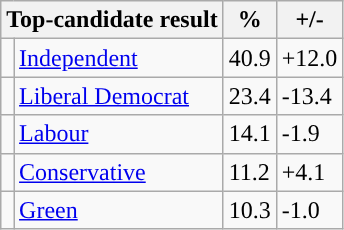<table class="wikitable">
<tr>
<th colspan="2">Top-candidate result</th>
<th>%</th>
<th>+/-</th>
</tr>
<tr>
<td style="background-color: "></td>
<td><a href='#'>Independent</a></td>
<td>40.9</td>
<td>+12.0</td>
</tr>
<tr>
<td style="background-color: "></td>
<td><a href='#'>Liberal Democrat</a></td>
<td>23.4</td>
<td>-13.4</td>
</tr>
<tr>
<td style="background-color: "></td>
<td><a href='#'>Labour</a></td>
<td>14.1</td>
<td>-1.9</td>
</tr>
<tr>
<td style="background-color: "></td>
<td><a href='#'>Conservative</a></td>
<td>11.2</td>
<td>+4.1</td>
</tr>
<tr>
<td style="background-color: "></td>
<td><a href='#'>Green</a></td>
<td>10.3</td>
<td>-1.0</td>
</tr>
</table>
